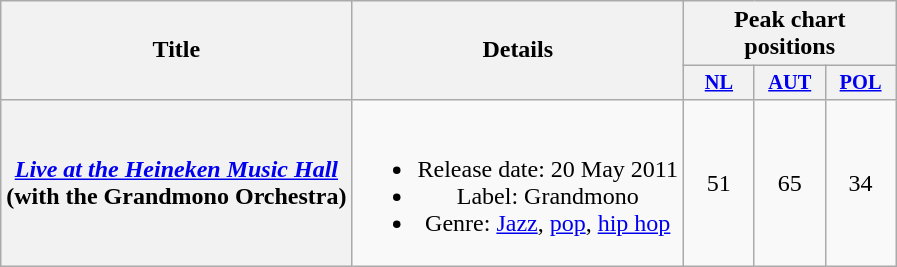<table class="wikitable plainrowheaders" style="text-align:center;">
<tr>
<th scope="col" rowspan="2">Title</th>
<th scope="col" rowspan="2">Details</th>
<th scope="col" colspan="3">Peak chart positions</th>
</tr>
<tr>
<th scope="col" style="width:3em;font-size:85%;"><a href='#'>NL</a><br></th>
<th scope="col" style="width:3em;font-size:85%;"><a href='#'>AUT</a><br></th>
<th scope="col" style="width:3em;font-size:85%;"><a href='#'>POL</a></th>
</tr>
<tr>
<th scope="row"><em><a href='#'>Live at the Heineken Music Hall</a></em><br><span>(with the Grandmono Orchestra)</span></th>
<td><br><ul><li>Release date: 20 May 2011</li><li>Label: Grandmono</li><li>Genre: <a href='#'>Jazz</a>, <a href='#'>pop</a>, <a href='#'>hip hop</a></li></ul></td>
<td>51</td>
<td>65</td>
<td>34</td>
</tr>
</table>
